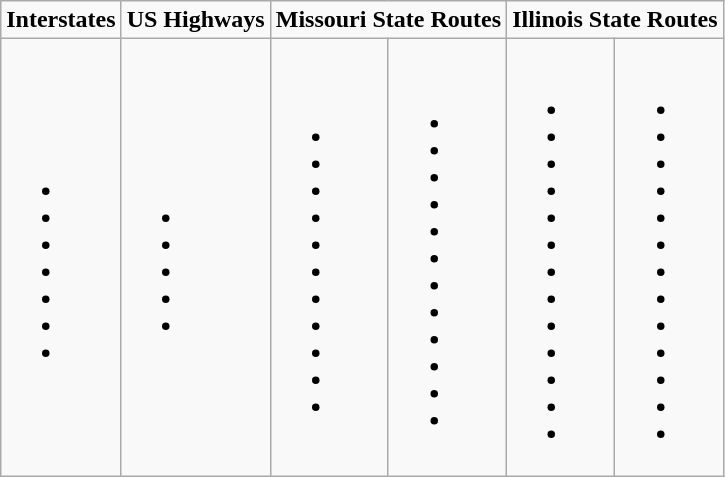<table class="wikitable mw-collapsible">
<tr>
<td><strong>Interstates</strong></td>
<td><strong>US Highways</strong></td>
<td colspan="2"><strong>Missouri State Routes</strong></td>
<td colspan="2"><strong>Illinois State Routes</strong></td>
</tr>
<tr>
<td><br><ul><li></li><li></li><li></li><li></li><li></li><li></li><li></li></ul></td>
<td><br><ul><li></li><li></li><li></li><li></li><li></li></ul></td>
<td><br><ul><li></li><li></li><li></li><li></li><li></li><li></li><li></li><li></li><li></li><li></li><li></li></ul></td>
<td><br><ul><li></li><li></li><li></li><li></li><li></li><li></li><li></li><li></li><li></li><li></li><li></li><li></li></ul></td>
<td><br><ul><li></li><li></li><li></li><li></li><li></li><li></li><li></li><li></li><li></li><li></li><li></li><li></li><li></li></ul></td>
<td><br><ul><li></li><li></li><li></li><li></li><li></li><li></li><li></li><li></li><li></li><li></li><li></li><li></li><li></li></ul></td>
</tr>
</table>
